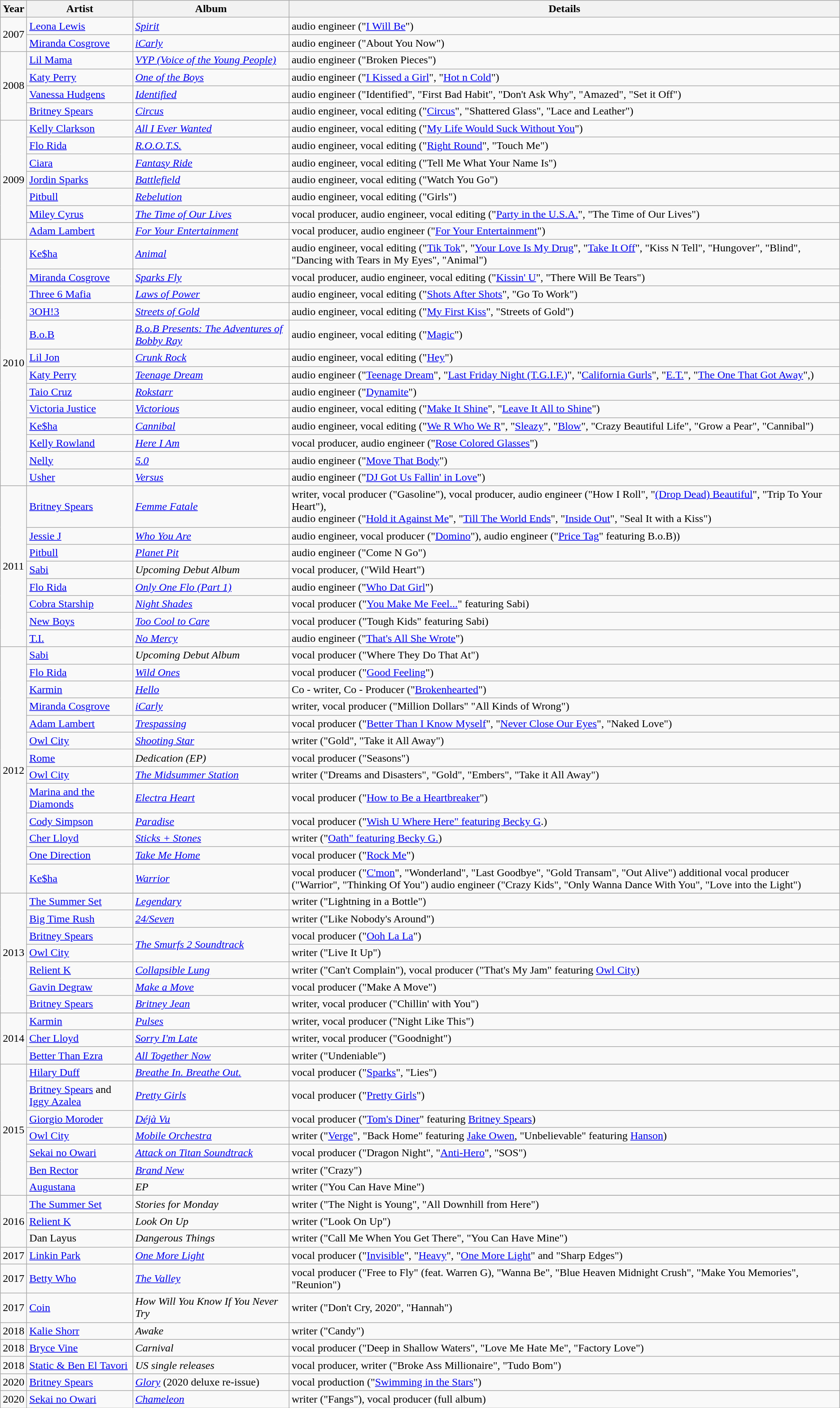<table class="wikitable">
<tr>
<th>Year</th>
<th style="width:150px;">Artist</th>
<th style="width:225px;">Album</th>
<th>Details</th>
</tr>
<tr>
<td rowspan=2>2007</td>
<td><a href='#'>Leona Lewis</a></td>
<td><em><a href='#'>Spirit</a></em></td>
<td>audio engineer ("<a href='#'>I Will Be</a>")</td>
</tr>
<tr>
<td><a href='#'>Miranda Cosgrove</a></td>
<td><em><a href='#'>iCarly</a></em></td>
<td>audio engineer ("About You Now")</td>
</tr>
<tr>
<td rowspan=4>2008</td>
<td><a href='#'>Lil Mama</a></td>
<td><em><a href='#'>VYP (Voice of the Young People)</a></em></td>
<td>audio engineer ("Broken Pieces")</td>
</tr>
<tr>
<td><a href='#'>Katy Perry</a></td>
<td><em><a href='#'>One of the Boys</a></em></td>
<td>audio engineer ("<a href='#'>I Kissed a Girl</a>", "<a href='#'>Hot n Cold</a>")</td>
</tr>
<tr>
<td><a href='#'>Vanessa Hudgens</a></td>
<td><em><a href='#'>Identified</a></em></td>
<td>audio engineer ("Identified", "First Bad Habit", "Don't Ask Why", "Amazed", "Set it Off")</td>
</tr>
<tr>
<td><a href='#'>Britney Spears</a></td>
<td><em><a href='#'>Circus</a></em></td>
<td>audio engineer, vocal editing ("<a href='#'>Circus</a>", "Shattered Glass", "Lace and Leather")</td>
</tr>
<tr>
<td rowspan=7>2009</td>
<td><a href='#'>Kelly Clarkson</a></td>
<td><em><a href='#'>All I Ever Wanted</a></em></td>
<td>audio engineer, vocal editing ("<a href='#'>My Life Would Suck Without You</a>")</td>
</tr>
<tr>
<td><a href='#'>Flo Rida</a></td>
<td><em><a href='#'>R.O.O.T.S.</a></em></td>
<td>audio engineer, vocal editing ("<a href='#'>Right Round</a>", "Touch Me")</td>
</tr>
<tr>
<td><a href='#'>Ciara</a></td>
<td><em><a href='#'>Fantasy Ride</a></em></td>
<td>audio engineer, vocal editing ("Tell Me What Your Name Is")</td>
</tr>
<tr>
<td><a href='#'>Jordin Sparks</a></td>
<td><em><a href='#'>Battlefield</a></em></td>
<td>audio engineer, vocal editing ("Watch You Go")</td>
</tr>
<tr>
<td><a href='#'>Pitbull</a></td>
<td><em><a href='#'>Rebelution</a></em></td>
<td>audio engineer, vocal editing ("Girls")</td>
</tr>
<tr>
<td><a href='#'>Miley Cyrus</a></td>
<td><em><a href='#'>The Time of Our Lives</a></em></td>
<td>vocal producer, audio engineer, vocal editing ("<a href='#'>Party in the U.S.A.</a>", "The Time of Our Lives")</td>
</tr>
<tr>
<td><a href='#'>Adam Lambert</a></td>
<td><em><a href='#'>For Your Entertainment</a></em></td>
<td>vocal producer, audio engineer ("<a href='#'>For Your Entertainment</a>")</td>
</tr>
<tr>
<td rowspan=13>2010</td>
<td><a href='#'>Ke$ha</a></td>
<td><em><a href='#'>Animal</a></em></td>
<td>audio engineer, vocal editing ("<a href='#'>Tik Tok</a>", "<a href='#'>Your Love Is My Drug</a>", "<a href='#'>Take It Off</a>", "Kiss N Tell", "Hungover", "Blind", "Dancing with Tears in My Eyes", "Animal")</td>
</tr>
<tr>
<td><a href='#'>Miranda Cosgrove</a></td>
<td><em><a href='#'>Sparks Fly</a></em></td>
<td>vocal producer, audio engineer, vocal editing ("<a href='#'>Kissin' U</a>", "There Will Be Tears")</td>
</tr>
<tr>
<td><a href='#'>Three 6 Mafia</a></td>
<td><em><a href='#'>Laws of Power</a></em></td>
<td>audio engineer, vocal editing ("<a href='#'>Shots After Shots</a>", "Go To Work")</td>
</tr>
<tr>
<td><a href='#'>3OH!3</a></td>
<td><em><a href='#'>Streets of Gold</a></em></td>
<td>audio engineer, vocal editing ("<a href='#'>My First Kiss</a>", "Streets of Gold")</td>
</tr>
<tr>
<td><a href='#'>B.o.B</a></td>
<td><em><a href='#'>B.o.B Presents: The Adventures of Bobby Ray</a></em></td>
<td>audio engineer, vocal editing ("<a href='#'>Magic</a>")</td>
</tr>
<tr>
<td><a href='#'>Lil Jon</a></td>
<td><em><a href='#'>Crunk Rock</a></em></td>
<td>audio engineer, vocal editing ("<a href='#'>Hey</a>")</td>
</tr>
<tr>
<td><a href='#'>Katy Perry</a></td>
<td><em><a href='#'>Teenage Dream</a></em></td>
<td>audio engineer ("<a href='#'>Teenage Dream</a>", "<a href='#'>Last Friday Night (T.G.I.F.)</a>", "<a href='#'>California Gurls</a>", "<a href='#'>E.T.</a>", "<a href='#'>The One That Got Away</a>",)</td>
</tr>
<tr>
<td><a href='#'>Taio Cruz</a></td>
<td><em><a href='#'>Rokstarr</a></em></td>
<td>audio engineer ("<a href='#'>Dynamite</a>")</td>
</tr>
<tr>
<td><a href='#'>Victoria Justice</a></td>
<td><em><a href='#'>Victorious</a></em></td>
<td>audio engineer, vocal editing ("<a href='#'>Make It Shine</a>", "<a href='#'>Leave It All to Shine</a>")</td>
</tr>
<tr>
<td><a href='#'>Ke$ha</a></td>
<td><em><a href='#'>Cannibal</a></em></td>
<td>audio engineer, vocal editing ("<a href='#'>We R Who We R</a>", "<a href='#'>Sleazy</a>", "<a href='#'>Blow</a>", "Crazy Beautiful Life", "Grow a Pear", "Cannibal")</td>
</tr>
<tr>
<td><a href='#'>Kelly Rowland</a></td>
<td><em><a href='#'>Here I Am</a></em></td>
<td>vocal producer, audio engineer ("<a href='#'>Rose Colored Glasses</a>")</td>
</tr>
<tr>
<td><a href='#'>Nelly</a></td>
<td><em><a href='#'>5.0</a></em></td>
<td>audio engineer ("<a href='#'>Move That Body</a>")</td>
</tr>
<tr>
<td><a href='#'>Usher</a></td>
<td><em><a href='#'>Versus</a></em></td>
<td>audio engineer ("<a href='#'>DJ Got Us Fallin' in Love</a>")</td>
</tr>
<tr>
<td rowspan=8>2011</td>
<td><a href='#'>Britney Spears</a></td>
<td><em><a href='#'>Femme Fatale</a></em></td>
<td>writer, vocal producer ("Gasoline"), vocal producer, audio engineer ("How I Roll", "<a href='#'>(Drop Dead) Beautiful</a>", "Trip To Your Heart"),<br>audio engineer ("<a href='#'>Hold it Against Me</a>", "<a href='#'>Till The World Ends</a>", "<a href='#'>Inside Out</a>",  "Seal It with a Kiss")</td>
</tr>
<tr>
<td><a href='#'>Jessie J</a></td>
<td><em><a href='#'>Who You Are</a></em></td>
<td>audio engineer, vocal producer ("<a href='#'>Domino</a>"), audio engineer ("<a href='#'>Price Tag</a>" featuring B.o.B))</td>
</tr>
<tr>
<td><a href='#'>Pitbull</a></td>
<td><em><a href='#'>Planet Pit</a></em></td>
<td>audio engineer ("Come N Go")</td>
</tr>
<tr>
<td><a href='#'>Sabi</a></td>
<td><em>Upcoming Debut Album</em></td>
<td>vocal producer, ("Wild Heart")</td>
</tr>
<tr>
<td><a href='#'>Flo Rida</a></td>
<td><em><a href='#'>Only One Flo (Part 1)</a></em></td>
<td>audio engineer ("<a href='#'>Who Dat Girl</a>")</td>
</tr>
<tr>
<td><a href='#'>Cobra Starship</a></td>
<td><em><a href='#'>Night Shades</a></em></td>
<td>vocal producer ("<a href='#'>You Make Me Feel...</a>" featuring Sabi)</td>
</tr>
<tr>
<td><a href='#'>New Boys</a></td>
<td><em><a href='#'>Too Cool to Care</a></em></td>
<td>vocal producer ("Tough Kids" featuring Sabi)</td>
</tr>
<tr>
<td><a href='#'>T.I.</a></td>
<td><em><a href='#'>No Mercy</a></em></td>
<td>audio engineer ("<a href='#'>That's All She Wrote</a>")</td>
</tr>
<tr>
<td rowspan=13>2012</td>
<td><a href='#'>Sabi</a></td>
<td><em>Upcoming Debut Album</em></td>
<td>vocal producer ("Where They Do That At")</td>
</tr>
<tr>
<td><a href='#'>Flo Rida</a></td>
<td><em><a href='#'>Wild Ones</a></em></td>
<td>vocal producer ("<a href='#'>Good Feeling</a>")</td>
</tr>
<tr>
<td><a href='#'>Karmin</a></td>
<td><em><a href='#'>Hello</a></em></td>
<td>Co - writer, Co - Producer ("<a href='#'>Brokenhearted</a>")</td>
</tr>
<tr>
<td><a href='#'>Miranda Cosgrove</a></td>
<td><em><a href='#'>iCarly</a></em></td>
<td>writer, vocal producer ("Million Dollars" "All Kinds of Wrong")</td>
</tr>
<tr>
<td><a href='#'>Adam Lambert</a></td>
<td><em><a href='#'>Trespassing</a></em></td>
<td>vocal producer ("<a href='#'>Better Than I Know Myself</a>", "<a href='#'>Never Close Our Eyes</a>", "Naked Love")</td>
</tr>
<tr>
<td><a href='#'>Owl City</a></td>
<td><em><a href='#'>Shooting Star</a></em></td>
<td>writer ("Gold", "Take it All Away")</td>
</tr>
<tr>
<td><a href='#'>Rome</a></td>
<td><em>Dedication (EP)</em></td>
<td>vocal producer ("Seasons")</td>
</tr>
<tr>
<td><a href='#'>Owl City</a></td>
<td><em><a href='#'>The Midsummer Station</a></em></td>
<td>writer ("Dreams and Disasters", "Gold", "Embers", "Take it All Away")</td>
</tr>
<tr>
<td><a href='#'>Marina and the Diamonds</a></td>
<td><em><a href='#'>Electra Heart</a></em></td>
<td>vocal producer ("<a href='#'>How to Be a Heartbreaker</a>")</td>
</tr>
<tr>
<td><a href='#'>Cody Simpson</a></td>
<td><em><a href='#'>Paradise</a></em></td>
<td>vocal producer ("<a href='#'>Wish U Where Here" featuring Becky G</a>.)</td>
</tr>
<tr>
<td><a href='#'>Cher Lloyd</a></td>
<td><em><a href='#'>Sticks + Stones</a></em></td>
<td>writer ("<a href='#'>Oath" featuring Becky G.</a>)</td>
</tr>
<tr>
<td><a href='#'>One Direction</a></td>
<td><em><a href='#'>Take Me Home</a></em></td>
<td>vocal producer ("<a href='#'>Rock Me</a>")</td>
</tr>
<tr>
<td><a href='#'>Ke$ha</a></td>
<td><em><a href='#'>Warrior</a></em></td>
<td>vocal producer ("<a href='#'>C'mon</a>", "Wonderland", "Last Goodbye", "Gold Transam", "Out Alive") additional vocal producer ("Warrior", "Thinking Of You") audio engineer ("Crazy Kids", "Only Wanna Dance With You", "Love into the Light")</td>
</tr>
<tr>
<td rowspan=8>2013</td>
</tr>
<tr>
<td><a href='#'>The Summer Set</a></td>
<td><em><a href='#'>Legendary</a></em></td>
<td>writer ("Lightning in a Bottle")</td>
</tr>
<tr>
<td><a href='#'>Big Time Rush</a></td>
<td><em><a href='#'>24/Seven</a></em></td>
<td>writer ("Like Nobody's Around")</td>
</tr>
<tr>
<td><a href='#'>Britney Spears</a></td>
<td rowspan=2><em><a href='#'>The Smurfs 2 Soundtrack</a></em></td>
<td>vocal producer ("<a href='#'>Ooh La La</a>")</td>
</tr>
<tr>
<td><a href='#'>Owl City</a></td>
<td>writer ("Live It Up")</td>
</tr>
<tr>
<td><a href='#'>Relient K</a></td>
<td><em><a href='#'>Collapsible Lung</a></em></td>
<td>writer ("Can't Complain"), vocal producer ("That's My Jam" featuring <a href='#'>Owl City</a>)</td>
</tr>
<tr>
<td><a href='#'>Gavin Degraw</a></td>
<td><em><a href='#'>Make a Move</a></em></td>
<td>vocal producer ("Make A Move")</td>
</tr>
<tr>
<td><a href='#'>Britney Spears</a></td>
<td><em><a href='#'>Britney Jean</a></em></td>
<td>writer, vocal producer ("Chillin' with You")</td>
</tr>
<tr>
<td rowspan=4>2014</td>
</tr>
<tr>
<td><a href='#'>Karmin</a></td>
<td><em><a href='#'>Pulses</a></em></td>
<td>writer, vocal producer ("Night Like This")</td>
</tr>
<tr>
<td><a href='#'>Cher Lloyd</a></td>
<td><em><a href='#'>Sorry I'm Late</a></em></td>
<td>writer, vocal producer ("Goodnight")</td>
</tr>
<tr>
<td><a href='#'>Better Than Ezra</a></td>
<td><em><a href='#'>All Together Now</a></em></td>
<td>writer ("Undeniable")</td>
</tr>
<tr>
<td rowspan=8>2015</td>
</tr>
<tr>
<td><a href='#'>Hilary Duff</a></td>
<td><em><a href='#'>Breathe In. Breathe Out.</a></em></td>
<td>vocal producer ("<a href='#'>Sparks</a>", "Lies")</td>
</tr>
<tr>
<td><a href='#'>Britney Spears</a> and <a href='#'>Iggy Azalea</a></td>
<td><em><a href='#'>Pretty Girls</a></em></td>
<td>vocal producer ("<a href='#'>Pretty Girls</a>")</td>
</tr>
<tr>
<td><a href='#'>Giorgio Moroder</a></td>
<td><em><a href='#'>Déjà Vu</a></em></td>
<td>vocal producer ("<a href='#'>Tom's Diner</a>" featuring <a href='#'>Britney Spears</a>)</td>
</tr>
<tr>
<td><a href='#'>Owl City</a></td>
<td><em><a href='#'>Mobile Orchestra</a></em></td>
<td>writer ("<a href='#'>Verge</a>", "Back Home" featuring <a href='#'>Jake Owen</a>, "Unbelievable" featuring <a href='#'>Hanson</a>)</td>
</tr>
<tr>
<td><a href='#'>Sekai no Owari</a></td>
<td><em><a href='#'>Attack on Titan Soundtrack</a></em></td>
<td>vocal producer ("Dragon Night", "<a href='#'>Anti-Hero</a>", "SOS")</td>
</tr>
<tr>
<td><a href='#'>Ben Rector</a></td>
<td><em><a href='#'>Brand New</a></em></td>
<td>writer ("Crazy")</td>
</tr>
<tr>
<td><a href='#'>Augustana</a></td>
<td><em>EP</em></td>
<td>writer ("You Can Have Mine")</td>
</tr>
<tr>
<td rowspan="4"'">2016</td>
</tr>
<tr>
<td><a href='#'>The Summer Set</a></td>
<td><em>Stories for Monday</em></td>
<td>writer ("The Night is Young", "All Downhill from Here")</td>
</tr>
<tr>
<td><a href='#'>Relient K</a></td>
<td><em>Look On Up</em></td>
<td>writer ("Look On Up")</td>
</tr>
<tr>
<td>Dan Layus</td>
<td><em>Dangerous Things</em></td>
<td>writer ("Call Me When You Get There", "You Can Have Mine")</td>
</tr>
<tr>
<td>2017</td>
<td><a href='#'>Linkin Park</a></td>
<td><em><a href='#'>One More Light</a></em></td>
<td>vocal producer ("<a href='#'>Invisible</a>", "<a href='#'>Heavy</a>", "<a href='#'>One More Light</a>" and "Sharp Edges")</td>
</tr>
<tr>
<td>2017</td>
<td><a href='#'>Betty Who</a></td>
<td><em><a href='#'>The Valley</a></em></td>
<td>vocal producer ("Free to Fly" (feat. Warren G), "Wanna Be", "Blue Heaven Midnight Crush", "Make You Memories", "Reunion")</td>
</tr>
<tr>
<td>2017</td>
<td><a href='#'>Coin</a></td>
<td><em>How Will You Know If You Never Try</em></td>
<td>writer ("Don't Cry, 2020", "Hannah")</td>
</tr>
<tr>
<td>2018</td>
<td><a href='#'>Kalie Shorr</a></td>
<td><em>Awake</em></td>
<td>writer ("Candy")</td>
</tr>
<tr>
<td>2018</td>
<td><a href='#'>Bryce Vine</a></td>
<td><em>Carnival</em></td>
<td>vocal producer ("Deep in Shallow Waters", "Love Me Hate Me", "Factory Love")</td>
</tr>
<tr>
<td>2018</td>
<td><a href='#'>Static & Ben El Tavori</a></td>
<td><em>US single releases</em></td>
<td>vocal producer, writer ("Broke Ass Millionaire", "Tudo Bom")</td>
</tr>
<tr>
<td>2020</td>
<td><a href='#'>Britney Spears</a></td>
<td><em><a href='#'>Glory</a></em> (2020 deluxe re-issue)</td>
<td>vocal production ("<a href='#'>Swimming in the Stars</a>")</td>
</tr>
<tr>
<td>2020</td>
<td><a href='#'>Sekai no Owari</a></td>
<td><em><a href='#'>Chameleon</a></em></td>
<td>writer ("Fangs"), vocal producer (full album)</td>
</tr>
</table>
